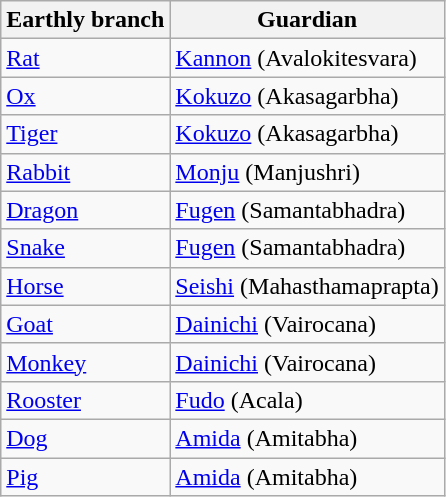<table class="wikitable">
<tr>
<th>Earthly branch</th>
<th>Guardian</th>
</tr>
<tr>
<td><a href='#'>Rat</a></td>
<td><a href='#'>Kannon</a> (Avalokitesvara)</td>
</tr>
<tr>
<td><a href='#'>Ox</a></td>
<td><a href='#'>Kokuzo</a> (Akasagarbha)</td>
</tr>
<tr>
<td><a href='#'>Tiger</a></td>
<td><a href='#'>Kokuzo</a> (Akasagarbha)</td>
</tr>
<tr>
<td><a href='#'>Rabbit</a></td>
<td><a href='#'>Monju</a> (Manjushri)</td>
</tr>
<tr>
<td><a href='#'>Dragon</a></td>
<td><a href='#'>Fugen</a> (Samantabhadra)</td>
</tr>
<tr>
<td><a href='#'>Snake</a></td>
<td><a href='#'>Fugen</a> (Samantabhadra)</td>
</tr>
<tr>
<td><a href='#'>Horse</a></td>
<td><a href='#'>Seishi</a> (Mahasthamaprapta)</td>
</tr>
<tr>
<td><a href='#'>Goat</a></td>
<td><a href='#'>Dainichi</a> (Vairocana)</td>
</tr>
<tr>
<td><a href='#'>Monkey</a></td>
<td><a href='#'>Dainichi</a> (Vairocana)</td>
</tr>
<tr>
<td><a href='#'>Rooster</a></td>
<td><a href='#'>Fudo</a> (Acala)</td>
</tr>
<tr>
<td><a href='#'>Dog</a></td>
<td><a href='#'>Amida</a> (Amitabha)</td>
</tr>
<tr>
<td><a href='#'>Pig</a></td>
<td><a href='#'>Amida</a> (Amitabha)</td>
</tr>
</table>
